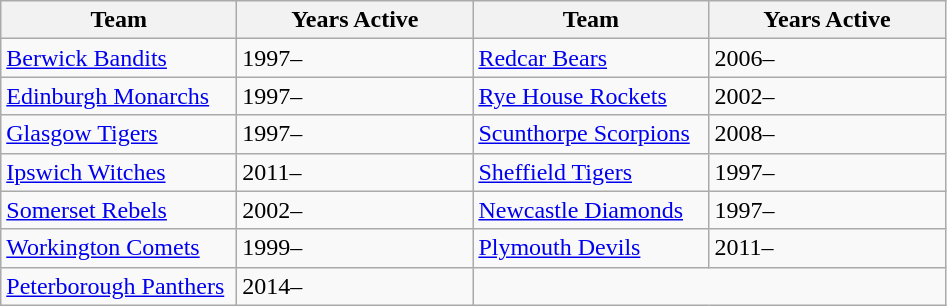<table class="wikitable">
<tr>
<th width=150px>Team</th>
<th width=150px>Years Active</th>
<th width=150px>Team</th>
<th width=150px>Years Active</th>
</tr>
<tr>
<td><a href='#'>Berwick Bandits</a></td>
<td>1997–</td>
<td><a href='#'>Redcar Bears</a></td>
<td>2006–</td>
</tr>
<tr>
<td><a href='#'>Edinburgh Monarchs</a></td>
<td>1997–</td>
<td><a href='#'>Rye House Rockets</a></td>
<td>2002–</td>
</tr>
<tr>
<td><a href='#'>Glasgow Tigers</a></td>
<td>1997–</td>
<td><a href='#'>Scunthorpe Scorpions</a></td>
<td>2008–</td>
</tr>
<tr>
<td><a href='#'>Ipswich Witches</a></td>
<td>2011–</td>
<td><a href='#'>Sheffield Tigers</a></td>
<td>1997–</td>
</tr>
<tr>
<td><a href='#'>Somerset Rebels</a></td>
<td>2002–</td>
<td><a href='#'>Newcastle Diamonds</a></td>
<td>1997–</td>
</tr>
<tr>
<td><a href='#'>Workington Comets</a></td>
<td>1999–</td>
<td><a href='#'>Plymouth Devils</a></td>
<td>2011–</td>
</tr>
<tr>
<td><a href='#'>Peterborough Panthers</a></td>
<td>2014–</td>
</tr>
</table>
